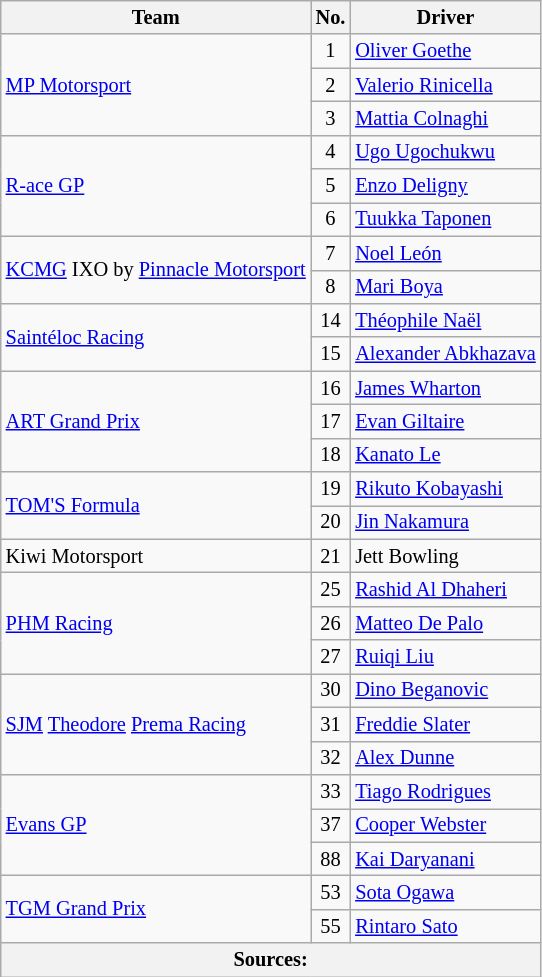<table class="wikitable" style="font-size: 85%;">
<tr>
<th>Team</th>
<th>No.</th>
<th>Driver</th>
</tr>
<tr>
<td rowspan="3"> <a href='#'>MP Motorsport</a></td>
<td align="center">1</td>
<td> <a href='#'>Oliver Goethe</a></td>
</tr>
<tr>
<td align="center">2</td>
<td> <a href='#'>Valerio Rinicella</a></td>
</tr>
<tr>
<td align="center">3</td>
<td> <a href='#'>Mattia Colnaghi</a></td>
</tr>
<tr>
<td rowspan="3"> <a href='#'>R-ace GP</a></td>
<td align="center">4</td>
<td> <a href='#'>Ugo Ugochukwu</a></td>
</tr>
<tr>
<td align="center">5</td>
<td> <a href='#'>Enzo Deligny</a></td>
</tr>
<tr>
<td align="center">6</td>
<td> <a href='#'>Tuukka Taponen</a></td>
</tr>
<tr>
<td rowspan="2"> <a href='#'>KCMG</a> IXO by <a href='#'>Pinnacle Motorsport</a></td>
<td align="center">7</td>
<td> <a href='#'>Noel León</a></td>
</tr>
<tr>
<td align="center">8</td>
<td> <a href='#'>Mari Boya</a></td>
</tr>
<tr>
<td rowspan="2"> <a href='#'>Saintéloc Racing</a></td>
<td align="center">14</td>
<td nowrap=""> <a href='#'>Théophile Naël</a></td>
</tr>
<tr>
<td align="center">15</td>
<td nowrap=""> <a href='#'>Alexander Abkhazava</a></td>
</tr>
<tr>
<td rowspan="3"> <a href='#'>ART Grand Prix</a></td>
<td align="center">16</td>
<td nowrap=""> <a href='#'>James Wharton</a></td>
</tr>
<tr>
<td align="center">17</td>
<td> <a href='#'>Evan Giltaire</a></td>
</tr>
<tr>
<td align="center">18</td>
<td> <a href='#'>Kanato Le</a></td>
</tr>
<tr>
<td rowspan="2"> <a href='#'>TOM'S Formula</a></td>
<td align="center">19</td>
<td> <a href='#'>Rikuto Kobayashi</a></td>
</tr>
<tr>
<td align="center">20</td>
<td> <a href='#'>Jin Nakamura</a></td>
</tr>
<tr>
<td> Kiwi Motorsport</td>
<td align="center">21</td>
<td> Jett Bowling</td>
</tr>
<tr>
<td rowspan="3"> <a href='#'>PHM Racing</a></td>
<td align="center">25</td>
<td> <a href='#'>Rashid Al Dhaheri</a></td>
</tr>
<tr>
<td align="center">26</td>
<td> <a href='#'>Matteo De Palo</a></td>
</tr>
<tr>
<td align="center">27</td>
<td> <a href='#'>Ruiqi Liu</a></td>
</tr>
<tr>
<td rowspan="3"> <a href='#'>SJM</a> <a href='#'>Theodore</a> <a href='#'>Prema Racing</a></td>
<td align="center">30</td>
<td> <a href='#'>Dino Beganovic</a></td>
</tr>
<tr>
<td align="center">31</td>
<td> <a href='#'>Freddie Slater</a></td>
</tr>
<tr>
<td align="center">32</td>
<td> <a href='#'>Alex Dunne</a></td>
</tr>
<tr>
<td rowspan="3"> <a href='#'>Evans GP</a></td>
<td align="center">33</td>
<td> <a href='#'>Tiago Rodrigues</a></td>
</tr>
<tr>
<td align="center">37</td>
<td> <a href='#'>Cooper Webster</a></td>
</tr>
<tr>
<td align="center">88</td>
<td> <a href='#'>Kai Daryanani</a></td>
</tr>
<tr>
<td rowspan="2"> <a href='#'>TGM Grand Prix</a></td>
<td align="center">53</td>
<td> <a href='#'>Sota Ogawa</a></td>
</tr>
<tr>
<td align="center">55</td>
<td> <a href='#'>Rintaro Sato</a></td>
</tr>
<tr>
<th colspan="3">Sources: </th>
</tr>
</table>
